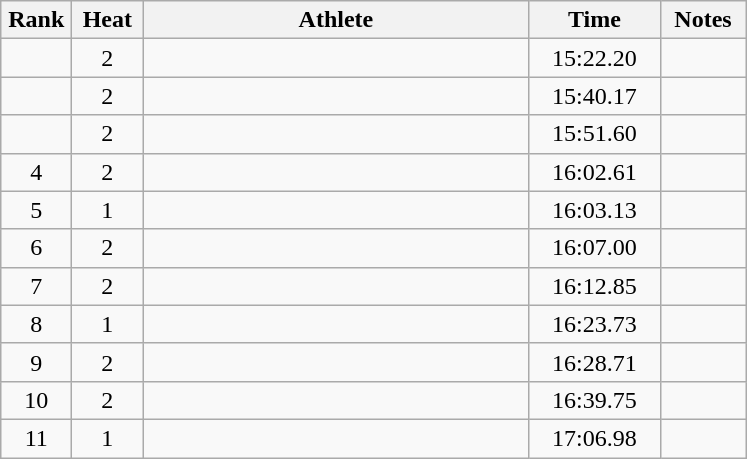<table class="wikitable" style="text-align:center">
<tr>
<th width=40>Rank</th>
<th width=40>Heat</th>
<th width=250>Athlete</th>
<th width=80>Time</th>
<th width=50>Notes</th>
</tr>
<tr>
<td></td>
<td>2</td>
<td align=left></td>
<td>15:22.20</td>
<td></td>
</tr>
<tr>
<td></td>
<td>2</td>
<td align=left></td>
<td>15:40.17</td>
<td></td>
</tr>
<tr>
<td></td>
<td>2</td>
<td align=left></td>
<td>15:51.60</td>
<td></td>
</tr>
<tr>
<td>4</td>
<td>2</td>
<td align=left></td>
<td>16:02.61</td>
<td></td>
</tr>
<tr>
<td>5</td>
<td>1</td>
<td align=left></td>
<td>16:03.13</td>
<td></td>
</tr>
<tr>
<td>6</td>
<td>2</td>
<td align=left></td>
<td>16:07.00</td>
<td></td>
</tr>
<tr>
<td>7</td>
<td>2</td>
<td align=left></td>
<td>16:12.85</td>
<td></td>
</tr>
<tr>
<td>8</td>
<td>1</td>
<td align=left></td>
<td>16:23.73</td>
<td></td>
</tr>
<tr>
<td>9</td>
<td>2</td>
<td align=left></td>
<td>16:28.71</td>
<td></td>
</tr>
<tr>
<td>10</td>
<td>2</td>
<td align=left></td>
<td>16:39.75</td>
<td></td>
</tr>
<tr>
<td>11</td>
<td>1</td>
<td align=left></td>
<td>17:06.98</td>
<td></td>
</tr>
</table>
